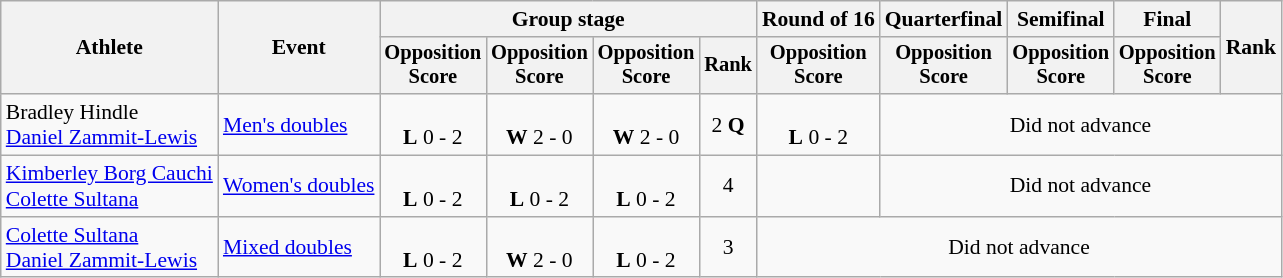<table class="wikitable" style="font-size:90%">
<tr>
<th rowspan=2>Athlete</th>
<th rowspan=2>Event</th>
<th colspan=4>Group stage</th>
<th>Round of 16</th>
<th>Quarterfinal</th>
<th>Semifinal</th>
<th>Final</th>
<th rowspan=2>Rank</th>
</tr>
<tr style="font-size:95%">
<th>Opposition<br>Score</th>
<th>Opposition<br>Score</th>
<th>Opposition<br>Score</th>
<th>Rank</th>
<th>Opposition<br>Score</th>
<th>Opposition<br>Score</th>
<th>Opposition<br>Score</th>
<th>Opposition<br>Score</th>
</tr>
<tr align=center>
<td align=left>Bradley Hindle<br><a href='#'>Daniel Zammit-Lewis</a></td>
<td align=left><a href='#'>Men's doubles</a></td>
<td><br><strong>L</strong> 0 - 2</td>
<td><br><strong>W</strong> 2 - 0</td>
<td><br><strong>W</strong> 2 - 0</td>
<td>2 <strong>Q</strong></td>
<td><br><strong>L</strong> 0 - 2</td>
<td colspan=4>Did not advance</td>
</tr>
<tr align=center>
<td align=left><a href='#'>Kimberley Borg Cauchi</a><br><a href='#'>Colette Sultana</a></td>
<td align=left><a href='#'>Women's doubles</a></td>
<td><br><strong>L</strong> 0 - 2</td>
<td><br><strong>L</strong> 0 - 2</td>
<td><br><strong>L</strong> 0 - 2</td>
<td>4</td>
<td></td>
<td colspan=4>Did not advance</td>
</tr>
<tr align=center>
<td align=left><a href='#'>Colette Sultana</a><br><a href='#'>Daniel Zammit-Lewis</a></td>
<td align=left><a href='#'>Mixed doubles</a></td>
<td><br><strong>L</strong> 0 - 2</td>
<td><br><strong>W</strong> 2 - 0</td>
<td><br><strong>L</strong> 0 - 2</td>
<td>3</td>
<td colspan=5>Did not advance</td>
</tr>
</table>
